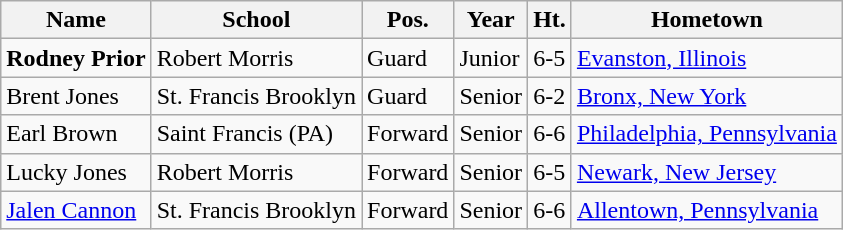<table class="wikitable">
<tr>
<th>Name</th>
<th>School</th>
<th>Pos.</th>
<th>Year</th>
<th>Ht.</th>
<th>Hometown</th>
</tr>
<tr>
<td><strong>Rodney Prior</strong></td>
<td>Robert Morris</td>
<td>Guard</td>
<td>Junior</td>
<td>6-5</td>
<td><a href='#'>Evanston, Illinois</a></td>
</tr>
<tr>
<td>Brent Jones</td>
<td>St. Francis Brooklyn</td>
<td>Guard</td>
<td>Senior</td>
<td>6-2</td>
<td><a href='#'>Bronx, New York</a></td>
</tr>
<tr>
<td>Earl Brown</td>
<td>Saint Francis (PA)</td>
<td>Forward</td>
<td>Senior</td>
<td>6-6</td>
<td><a href='#'>Philadelphia, Pennsylvania</a></td>
</tr>
<tr>
<td>Lucky Jones</td>
<td>Robert Morris</td>
<td>Forward</td>
<td>Senior</td>
<td>6-5</td>
<td><a href='#'>Newark, New Jersey</a></td>
</tr>
<tr>
<td><a href='#'>Jalen Cannon</a></td>
<td>St. Francis Brooklyn</td>
<td>Forward</td>
<td>Senior</td>
<td>6-6</td>
<td><a href='#'>Allentown, Pennsylvania</a></td>
</tr>
</table>
